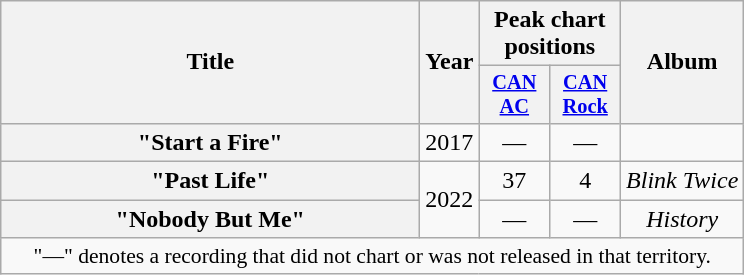<table class="wikitable plainrowheaders" style="text-align:center;">
<tr>
<th scope="col" rowspan="2" style="width:17em;">Title</th>
<th scope="col" rowspan="2">Year</th>
<th scope="col" colspan="2">Peak chart positions</th>
<th scope="col" rowspan="2">Album</th>
</tr>
<tr>
<th scope="col" style="width:3em;font-size:85%;"><a href='#'>CAN<br>AC</a><br></th>
<th scope="col" style="width:3em;font-size:85%;"><a href='#'>CAN<br>Rock</a><br></th>
</tr>
<tr>
<th scope="row">"Start a Fire"<br></th>
<td>2017</td>
<td>—</td>
<td>—</td>
<td></td>
</tr>
<tr>
<th scope="row">"Past Life"<br></th>
<td rowspan="2">2022</td>
<td>37</td>
<td>4</td>
<td><em>Blink Twice</em></td>
</tr>
<tr>
<th scope="row">"Nobody But Me"<br></th>
<td>—</td>
<td>—</td>
<td><em>History</em></td>
</tr>
<tr>
<td colspan="10" style="font-size:90%">"—" denotes a recording that did not chart or was not released in that territory.</td>
</tr>
</table>
